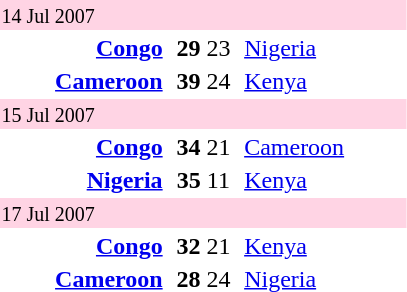<table style="text-align:center; float:left; margin-right:1em;">
<tr>
<th width=12%></th>
<th width=28%></th>
<th width=18%></th>
<th width=28%></th>
<th width=12%></th>
</tr>
<tr align="left" bgcolor=#ffd4e4>
<td colspan=5><small>14 Jul 2007</small></td>
</tr>
<tr>
<td></td>
<td align="right"><strong><a href='#'>Congo</a></strong> </td>
<td><strong>29</strong>  23</td>
<td align="left"> <a href='#'>Nigeria</a></td>
<td></td>
</tr>
<tr>
<td></td>
<td align="right"><strong><a href='#'>Cameroon</a></strong> </td>
<td><strong>39</strong>  24</td>
<td align="left"> <a href='#'>Kenya</a></td>
<td></td>
</tr>
<tr align="left" bgcolor=#ffd4e4>
<td colspan=5><small>15 Jul 2007</small></td>
</tr>
<tr>
<td></td>
<td align="right"><strong><a href='#'>Congo</a></strong> </td>
<td><strong>34</strong>  21</td>
<td align="left"> <a href='#'>Cameroon</a></td>
<td></td>
</tr>
<tr>
<td></td>
<td align="right"><strong><a href='#'>Nigeria</a></strong> </td>
<td><strong>35</strong>  11</td>
<td align="left"> <a href='#'>Kenya</a></td>
<td></td>
</tr>
<tr align="left" bgcolor=#ffd4e4>
<td colspan=5><small>17 Jul 2007</small></td>
</tr>
<tr>
<td></td>
<td align="right"><strong><a href='#'>Congo</a></strong> </td>
<td><strong>32</strong>  21</td>
<td align="left"> <a href='#'>Kenya</a></td>
<td></td>
</tr>
<tr>
<td></td>
<td align="right"><strong><a href='#'>Cameroon</a></strong> </td>
<td><strong>28</strong>  24</td>
<td align="left"> <a href='#'>Nigeria</a></td>
<td></td>
</tr>
</table>
